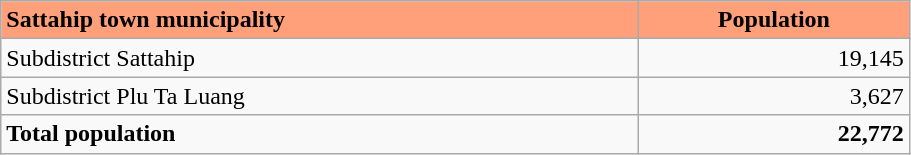<table class="wikitable" style="width:48%; display:inline-table;">
<tr>
<td style= "background: #ffa07a;"><strong>Sattahip town municipality</strong></td>
<td style= "background: #ffa07a; text-align:center;"><strong>Population</strong></td>
</tr>
<tr>
<td>Subdistrict Sattahip</td>
<td style="text-align:right;">19,145</td>
</tr>
<tr>
<td>Subdistrict Plu Ta Luang</td>
<td style="text-align:right;">3,627</td>
</tr>
<tr>
<td><strong>Total population</strong></td>
<td style="text-align:right;"><strong>22,772</strong></td>
</tr>
</table>
